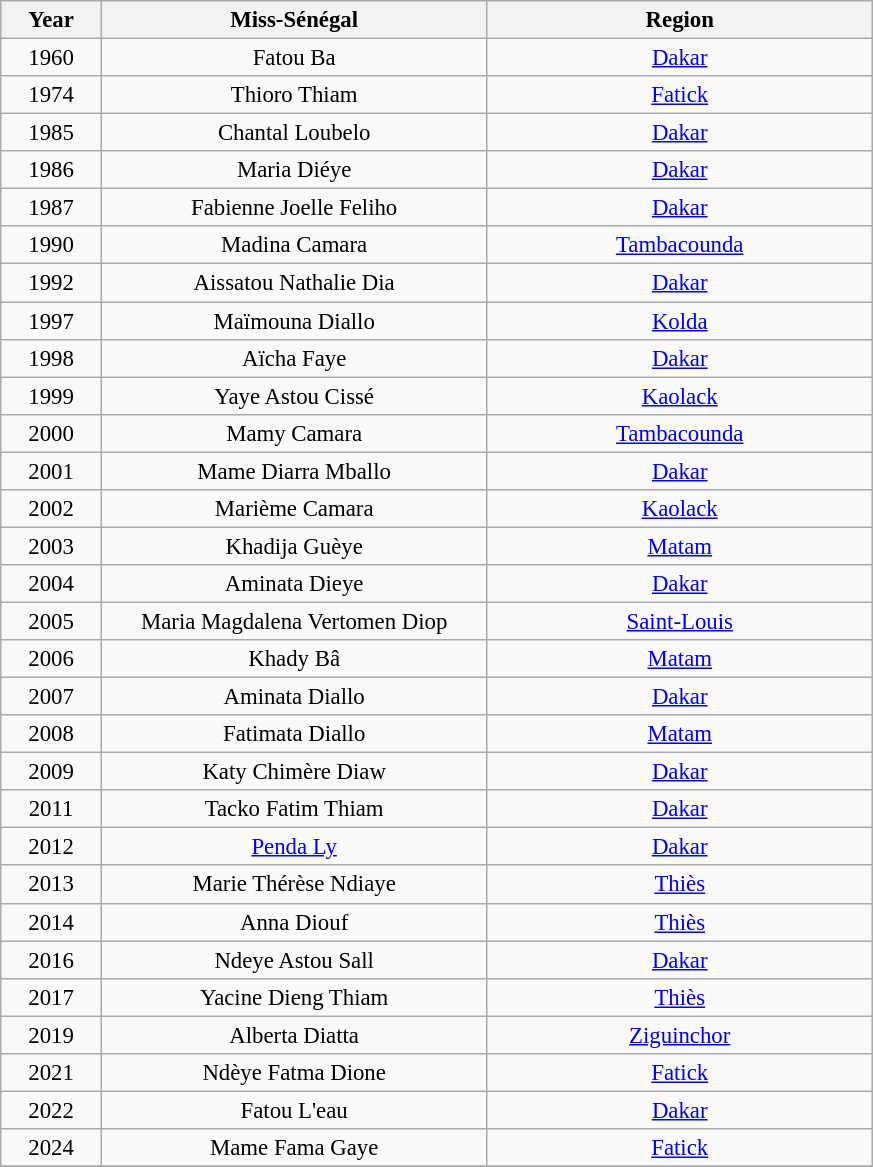<table class="wikitable sortable" style="font-size: 95%; text-align:center">
<tr>
<th width="60">Year</th>
<th width="250">Miss-Sénégal</th>
<th width="250">Region</th>
</tr>
<tr>
<td>1960</td>
<td>Fatou Ba</td>
<td><a href='#'>Dakar</a></td>
</tr>
<tr>
<td>1974</td>
<td>Thioro Thiam</td>
<td><a href='#'>Fatick</a></td>
</tr>
<tr>
<td>1985</td>
<td>Chantal Loubelo</td>
<td><a href='#'>Dakar</a></td>
</tr>
<tr>
<td>1986</td>
<td>Maria Diéye</td>
<td><a href='#'>Dakar</a></td>
</tr>
<tr>
<td>1987</td>
<td>Fabienne Joelle Feliho</td>
<td><a href='#'>Dakar</a></td>
</tr>
<tr>
<td>1990</td>
<td>Madina Camara</td>
<td><a href='#'>Tambacounda</a></td>
</tr>
<tr>
<td>1992</td>
<td>Aissatou Nathalie Dia</td>
<td><a href='#'>Dakar</a></td>
</tr>
<tr>
<td>1997</td>
<td>Maïmouna Diallo</td>
<td><a href='#'>Kolda</a></td>
</tr>
<tr>
<td>1998</td>
<td>Aïcha Faye</td>
<td><a href='#'> Dakar</a></td>
</tr>
<tr>
<td>1999</td>
<td>Yaye Astou Cissé</td>
<td><a href='#'>Kaolack</a></td>
</tr>
<tr>
<td>2000</td>
<td>Mamy Camara</td>
<td><a href='#'>Tambacounda</a></td>
</tr>
<tr>
<td>2001</td>
<td>Mame Diarra Mballo</td>
<td><a href='#'>Dakar</a></td>
</tr>
<tr>
<td>2002</td>
<td>Marième Camara</td>
<td><a href='#'>Kaolack</a></td>
</tr>
<tr>
<td>2003</td>
<td>Khadija Guèye</td>
<td><a href='#'>Matam</a></td>
</tr>
<tr>
<td>2004</td>
<td>Aminata Dieye</td>
<td><a href='#'>Dakar</a></td>
</tr>
<tr>
<td>2005</td>
<td>Maria Magdalena Vertomen Diop</td>
<td><a href='#'>Saint-Louis</a></td>
</tr>
<tr>
<td>2006</td>
<td>Khady Bâ</td>
<td><a href='#'>Matam</a></td>
</tr>
<tr>
<td>2007</td>
<td>Aminata Diallo</td>
<td><a href='#'>Dakar</a></td>
</tr>
<tr>
<td>2008</td>
<td>Fatimata Diallo</td>
<td><a href='#'>Matam</a></td>
</tr>
<tr>
<td>2009</td>
<td>Katy Chimère Diaw</td>
<td><a href='#'>Dakar</a></td>
</tr>
<tr>
<td>2011</td>
<td>Tacko Fatim Thiam</td>
<td><a href='#'>Dakar</a></td>
</tr>
<tr>
<td>2012</td>
<td><a href='#'>Penda Ly</a></td>
<td><a href='#'>Dakar</a></td>
</tr>
<tr>
<td>2013</td>
<td>Marie Thérèse Ndiaye</td>
<td><a href='#'>Thiès</a></td>
</tr>
<tr>
<td>2014</td>
<td>Anna Diouf</td>
<td><a href='#'>Thiès</a></td>
</tr>
<tr>
<td>2016</td>
<td>Ndeye Astou Sall</td>
<td><a href='#'>Dakar</a></td>
</tr>
<tr>
<td>2017</td>
<td>Yacine Dieng Thiam</td>
<td><a href='#'>Thiès</a></td>
</tr>
<tr>
<td>2019</td>
<td>Alberta Diatta</td>
<td><a href='#'>Ziguinchor</a></td>
</tr>
<tr>
<td>2021</td>
<td>Ndèye Fatma Dione</td>
<td><a href='#'>Fatick</a></td>
</tr>
<tr>
<td>2022</td>
<td>Fatou L'eau</td>
<td><a href='#'>Dakar</a></td>
</tr>
<tr>
<td>2024</td>
<td>Mame Fama Gaye</td>
<td><a href='#'>Fatick</a></td>
</tr>
<tr>
</tr>
</table>
